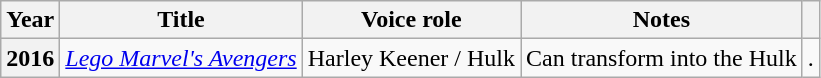<table class="wikitable plainrowheaders" style="margin-right: 0;">
<tr>
<th scope=col>Year</th>
<th scope=col>Title</th>
<th scope=col>Voice role</th>
<th scope=col>Notes</th>
<th scope=col></th>
</tr>
<tr>
<th scope=row>2016</th>
<td><em><a href='#'>Lego Marvel's Avengers</a></em></td>
<td>Harley Keener / Hulk</td>
<td>Can transform into the Hulk</td>
<td style="text-align:center;">.</td>
</tr>
</table>
